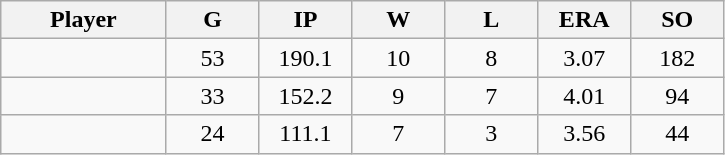<table class="wikitable sortable">
<tr>
<th bgcolor="#DDDDFF" width="16%">Player</th>
<th bgcolor="#DDDDFF" width="9%">G</th>
<th bgcolor="#DDDDFF" width="9%">IP</th>
<th bgcolor="#DDDDFF" width="9%">W</th>
<th bgcolor="#DDDDFF" width="9%">L</th>
<th bgcolor="#DDDDFF" width="9%">ERA</th>
<th bgcolor="#DDDDFF" width="9%">SO</th>
</tr>
<tr align="center">
<td></td>
<td>53</td>
<td>190.1</td>
<td>10</td>
<td>8</td>
<td>3.07</td>
<td>182</td>
</tr>
<tr align="center">
<td></td>
<td>33</td>
<td>152.2</td>
<td>9</td>
<td>7</td>
<td>4.01</td>
<td>94</td>
</tr>
<tr align="center">
<td></td>
<td>24</td>
<td>111.1</td>
<td>7</td>
<td>3</td>
<td>3.56</td>
<td>44</td>
</tr>
</table>
